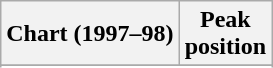<table class="wikitable sortable plainrowheaders">
<tr>
<th>Chart (1997–98)</th>
<th>Peak<br>position</th>
</tr>
<tr>
</tr>
<tr>
</tr>
<tr>
</tr>
<tr>
</tr>
<tr>
</tr>
<tr>
</tr>
</table>
